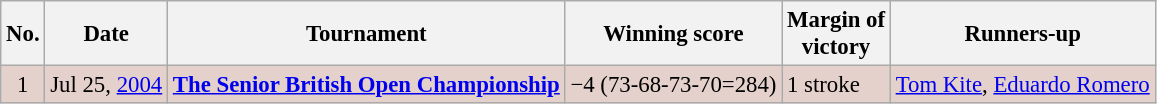<table class="wikitable" style="font-size:95%;">
<tr>
<th>No.</th>
<th>Date</th>
<th>Tournament</th>
<th>Winning score</th>
<th>Margin of<br>victory</th>
<th>Runners-up</th>
</tr>
<tr style="background:#e5d1cb;">
<td align=center>1</td>
<td align=right>Jul 25, <a href='#'>2004</a></td>
<td><strong><a href='#'>The Senior British Open Championship</a></strong></td>
<td>−4 (73-68-73-70=284)</td>
<td>1 stroke</td>
<td> <a href='#'>Tom Kite</a>,  <a href='#'>Eduardo Romero</a></td>
</tr>
</table>
